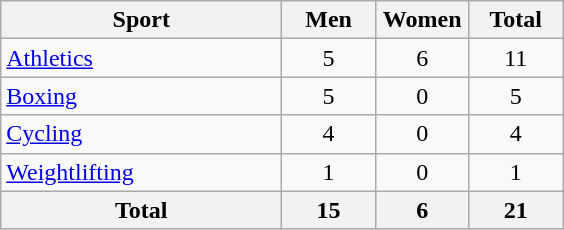<table class="wikitable sortable" style="text-align:center;">
<tr>
<th width=180>Sport</th>
<th width=55>Men</th>
<th width=55>Women</th>
<th width=55>Total</th>
</tr>
<tr>
<td align=left><a href='#'>Athletics</a></td>
<td>5</td>
<td>6</td>
<td>11</td>
</tr>
<tr>
<td align=left><a href='#'>Boxing</a></td>
<td>5</td>
<td>0</td>
<td>5</td>
</tr>
<tr>
<td align=left><a href='#'>Cycling</a></td>
<td>4</td>
<td>0</td>
<td>4</td>
</tr>
<tr>
<td align=left><a href='#'>Weightlifting</a></td>
<td>1</td>
<td>0</td>
<td>1</td>
</tr>
<tr>
<th>Total</th>
<th>15</th>
<th>6</th>
<th>21</th>
</tr>
</table>
